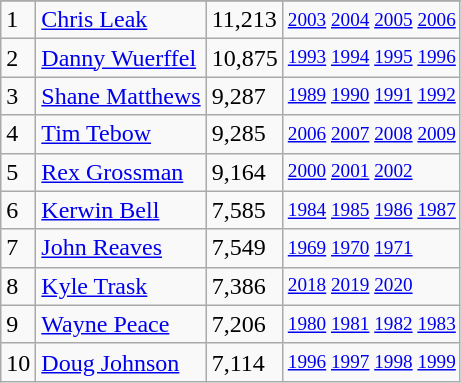<table class="wikitable">
<tr>
</tr>
<tr>
<td>1</td>
<td><a href='#'>Chris Leak</a></td>
<td>11,213</td>
<td style="font-size:80%;"><a href='#'>2003</a> <a href='#'>2004</a> <a href='#'>2005</a> <a href='#'>2006</a></td>
</tr>
<tr>
<td>2</td>
<td><a href='#'>Danny Wuerffel</a></td>
<td>10,875</td>
<td style="font-size:80%;"><a href='#'>1993</a> <a href='#'>1994</a> <a href='#'>1995</a> <a href='#'>1996</a></td>
</tr>
<tr>
<td>3</td>
<td><a href='#'>Shane Matthews</a></td>
<td>9,287</td>
<td style="font-size:80%;"><a href='#'>1989</a> <a href='#'>1990</a> <a href='#'>1991</a> <a href='#'>1992</a></td>
</tr>
<tr>
<td>4</td>
<td><a href='#'>Tim Tebow</a></td>
<td>9,285</td>
<td style="font-size:80%;"><a href='#'>2006</a> <a href='#'>2007</a> <a href='#'>2008</a> <a href='#'>2009</a></td>
</tr>
<tr>
<td>5</td>
<td><a href='#'>Rex Grossman</a></td>
<td>9,164</td>
<td style="font-size:80%;"><a href='#'>2000</a> <a href='#'>2001</a> <a href='#'>2002</a></td>
</tr>
<tr>
<td>6</td>
<td><a href='#'>Kerwin Bell</a></td>
<td>7,585</td>
<td style="font-size:80%;"><a href='#'>1984</a> <a href='#'>1985</a> <a href='#'>1986</a> <a href='#'>1987</a></td>
</tr>
<tr>
<td>7</td>
<td><a href='#'>John Reaves</a></td>
<td>7,549</td>
<td style="font-size:80%;"><a href='#'>1969</a> <a href='#'>1970</a> <a href='#'>1971</a></td>
</tr>
<tr>
<td>8</td>
<td><a href='#'>Kyle Trask</a></td>
<td>7,386</td>
<td style="font-size:80%;"><a href='#'>2018</a> <a href='#'>2019</a> <a href='#'>2020</a></td>
</tr>
<tr>
<td>9</td>
<td><a href='#'>Wayne Peace</a></td>
<td>7,206</td>
<td style="font-size:80%;"><a href='#'>1980</a> <a href='#'>1981</a> <a href='#'>1982</a> <a href='#'>1983</a></td>
</tr>
<tr>
<td>10</td>
<td><a href='#'>Doug Johnson</a></td>
<td>7,114</td>
<td style="font-size:80%;"><a href='#'>1996</a> <a href='#'>1997</a> <a href='#'>1998</a> <a href='#'>1999</a></td>
</tr>
</table>
